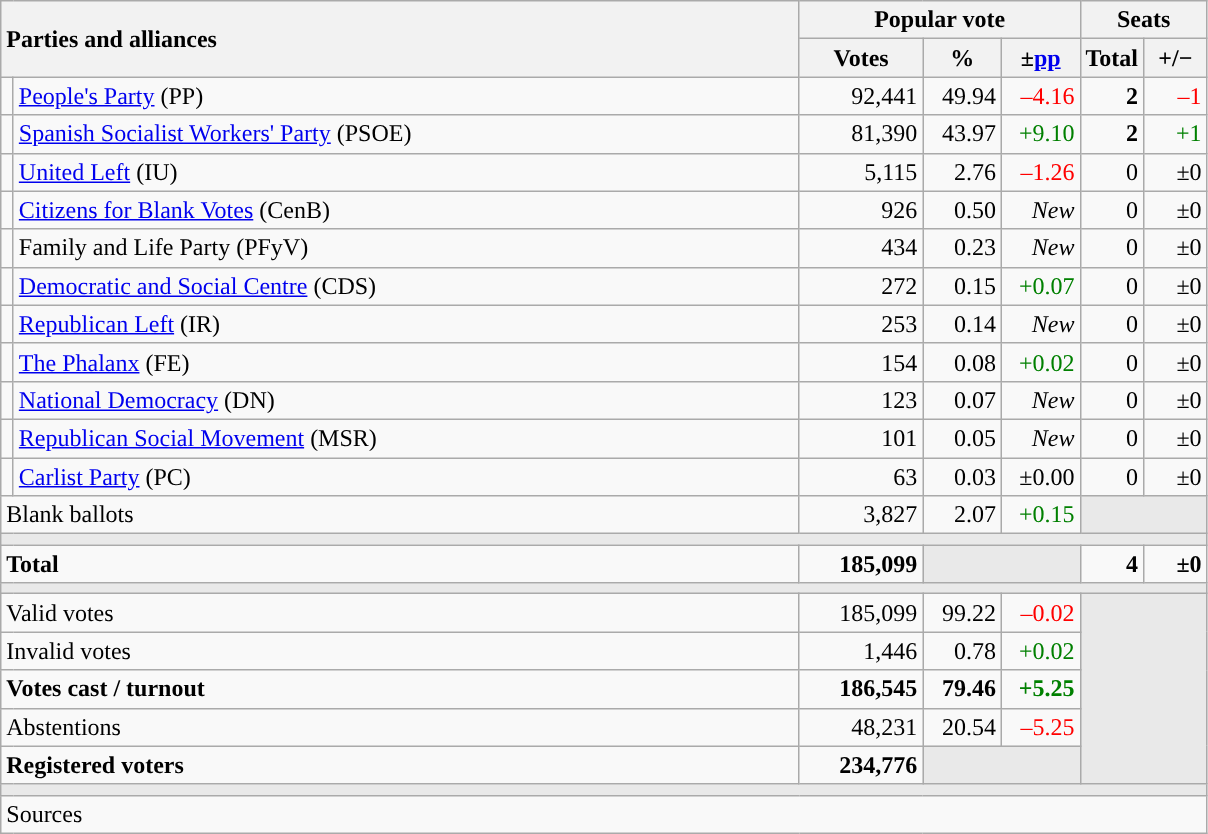<table class="wikitable" style="text-align:right;">
<tr>
<th style="text-align:left;" rowspan="2" colspan="2" width="525">Parties and alliances</th>
<th colspan="3">Popular vote</th>
<th colspan="2">Seats</th>
</tr>
<tr>
<th width="75">Votes</th>
<th width="45">%</th>
<th width="45">±<a href='#'>pp</a></th>
<th width="35">Total</th>
<th width="35">+/−</th>
</tr>
<tr>
<td width="1" style="color:inherit;background:"></td>
<td align="left"><a href='#'>People's Party</a> (PP)</td>
<td>92,441</td>
<td>49.94</td>
<td style="color:red;">–4.16</td>
<td><strong>2</strong></td>
<td style="color:red;">–1</td>
</tr>
<tr>
<td style="color:inherit;background:"></td>
<td align="left"><a href='#'>Spanish Socialist Workers' Party</a> (PSOE)</td>
<td>81,390</td>
<td>43.97</td>
<td style="color:green;">+9.10</td>
<td><strong>2</strong></td>
<td style="color:green;">+1</td>
</tr>
<tr>
<td style="color:inherit;background:"></td>
<td align="left"><a href='#'>United Left</a> (IU)</td>
<td>5,115</td>
<td>2.76</td>
<td style="color:red;">–1.26</td>
<td>0</td>
<td>±0</td>
</tr>
<tr>
<td style="color:inherit;background:"></td>
<td align="left"><a href='#'>Citizens for Blank Votes</a> (CenB)</td>
<td>926</td>
<td>0.50</td>
<td><em>New</em></td>
<td>0</td>
<td>±0</td>
</tr>
<tr>
<td style="color:inherit;background:"></td>
<td align="left">Family and Life Party (PFyV)</td>
<td>434</td>
<td>0.23</td>
<td><em>New</em></td>
<td>0</td>
<td>±0</td>
</tr>
<tr>
<td style="color:inherit;background:"></td>
<td align="left"><a href='#'>Democratic and Social Centre</a> (CDS)</td>
<td>272</td>
<td>0.15</td>
<td style="color:green;">+0.07</td>
<td>0</td>
<td>±0</td>
</tr>
<tr>
<td style="color:inherit;background:"></td>
<td align="left"><a href='#'>Republican Left</a> (IR)</td>
<td>253</td>
<td>0.14</td>
<td><em>New</em></td>
<td>0</td>
<td>±0</td>
</tr>
<tr>
<td style="color:inherit;background:"></td>
<td align="left"><a href='#'>The Phalanx</a> (FE)</td>
<td>154</td>
<td>0.08</td>
<td style="color:green;">+0.02</td>
<td>0</td>
<td>±0</td>
</tr>
<tr>
<td style="color:inherit;background:"></td>
<td align="left"><a href='#'>National Democracy</a> (DN)</td>
<td>123</td>
<td>0.07</td>
<td><em>New</em></td>
<td>0</td>
<td>±0</td>
</tr>
<tr>
<td style="color:inherit;background:"></td>
<td align="left"><a href='#'>Republican Social Movement</a> (MSR)</td>
<td>101</td>
<td>0.05</td>
<td><em>New</em></td>
<td>0</td>
<td>±0</td>
</tr>
<tr>
<td style="color:inherit;background:"></td>
<td align="left"><a href='#'>Carlist Party</a> (PC)</td>
<td>63</td>
<td>0.03</td>
<td>±0.00</td>
<td>0</td>
<td>±0</td>
</tr>
<tr>
<td align="left" colspan="2">Blank ballots</td>
<td>3,827</td>
<td>2.07</td>
<td style="color:green;">+0.15</td>
<td bgcolor="#E9E9E9" colspan="2"></td>
</tr>
<tr>
<td colspan="7" bgcolor="#E9E9E9"></td>
</tr>
<tr style="font-weight:bold;">
<td align="left" colspan="2">Total</td>
<td>185,099</td>
<td bgcolor="#E9E9E9" colspan="2"></td>
<td>4</td>
<td>±0</td>
</tr>
<tr>
<td colspan="7" bgcolor="#E9E9E9"></td>
</tr>
<tr>
<td align="left" colspan="2">Valid votes</td>
<td>185,099</td>
<td>99.22</td>
<td style="color:red;">–0.02</td>
<td bgcolor="#E9E9E9" colspan="2" rowspan="5"></td>
</tr>
<tr>
<td align="left" colspan="2">Invalid votes</td>
<td>1,446</td>
<td>0.78</td>
<td style="color:green;">+0.02</td>
</tr>
<tr style="font-weight:bold;">
<td align="left" colspan="2">Votes cast / turnout</td>
<td>186,545</td>
<td>79.46</td>
<td style="color:green;">+5.25</td>
</tr>
<tr>
<td align="left" colspan="2">Abstentions</td>
<td>48,231</td>
<td>20.54</td>
<td style="color:red;">–5.25</td>
</tr>
<tr style="font-weight:bold;">
<td align="left" colspan="2">Registered voters</td>
<td>234,776</td>
<td bgcolor="#E9E9E9" colspan="2"></td>
</tr>
<tr>
<td colspan="7" bgcolor="#E9E9E9"></td>
</tr>
<tr>
<td align="left" colspan="7">Sources</td>
</tr>
</table>
